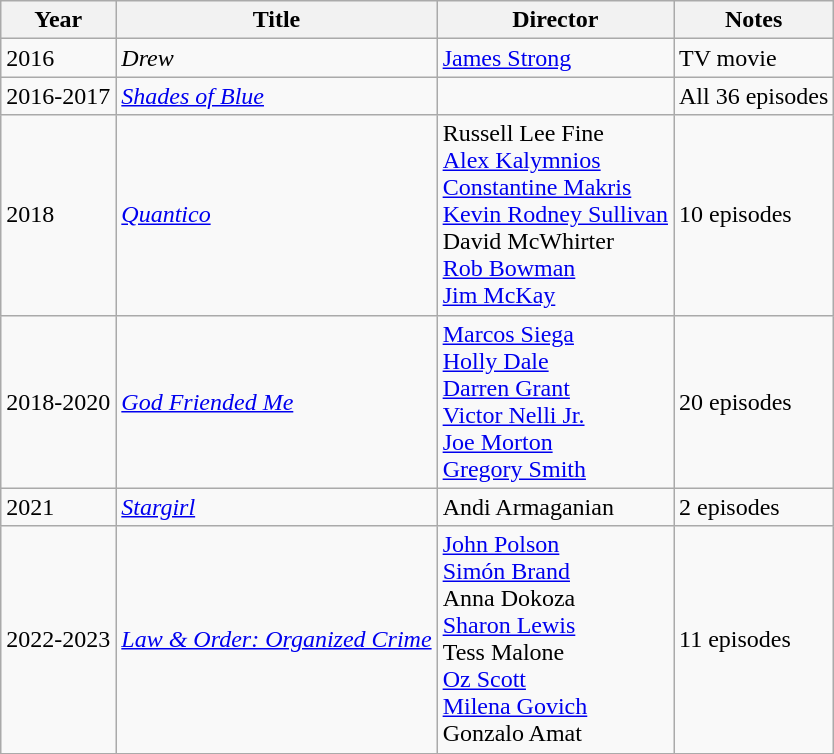<table class="wikitable">
<tr>
<th>Year</th>
<th>Title</th>
<th>Director</th>
<th>Notes</th>
</tr>
<tr>
<td>2016</td>
<td><em>Drew</em></td>
<td><a href='#'>James Strong</a></td>
<td>TV movie</td>
</tr>
<tr>
<td>2016-2017</td>
<td><em><a href='#'>Shades of Blue</a></em></td>
<td></td>
<td>All 36 episodes</td>
</tr>
<tr>
<td>2018</td>
<td><em><a href='#'>Quantico</a></em></td>
<td>Russell Lee Fine<br><a href='#'>Alex Kalymnios</a><br><a href='#'>Constantine Makris</a><br><a href='#'>Kevin Rodney Sullivan</a><br>David McWhirter<br><a href='#'>Rob Bowman</a><br><a href='#'>Jim McKay</a></td>
<td>10 episodes</td>
</tr>
<tr>
<td>2018-2020</td>
<td><em><a href='#'>God Friended Me</a></em></td>
<td><a href='#'>Marcos Siega</a><br><a href='#'>Holly Dale</a><br><a href='#'>Darren Grant</a><br><a href='#'>Victor Nelli Jr.</a><br><a href='#'>Joe Morton</a><br><a href='#'>Gregory Smith</a></td>
<td>20 episodes</td>
</tr>
<tr>
<td>2021</td>
<td><em><a href='#'>Stargirl</a></em></td>
<td>Andi Armaganian</td>
<td>2 episodes</td>
</tr>
<tr>
<td>2022-2023</td>
<td><em><a href='#'>Law & Order: Organized Crime</a></em></td>
<td><a href='#'>John Polson</a><br><a href='#'>Simón Brand</a><br>Anna Dokoza<br><a href='#'>Sharon Lewis</a><br>Tess Malone<br><a href='#'>Oz Scott</a><br><a href='#'>Milena Govich</a><br>Gonzalo Amat</td>
<td>11 episodes</td>
</tr>
</table>
